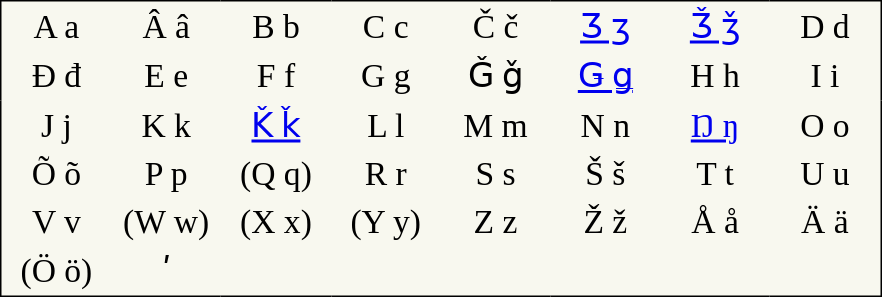<table style="font-family:Arial Unicode MS; font-size:1.4em; border-color:#000000; border-width:1px; border-style:solid; border-collapse:collapse; background-color:#F8F8EF">
<tr>
<td style="width:3em; text-align:center; padding: 3px;">A a</td>
<td style="width:3em; text-align:center; padding: 3px;">Â â</td>
<td style="width:3em; text-align:center; padding: 3px;">B b</td>
<td style="width:3em; text-align:center; padding: 3px;">C c</td>
<td style="width:3em; text-align:center; padding: 3px;">Č č</td>
<td style="width:3em; text-align:center; padding: 3px;"><a href='#'>Ʒ ʒ</a></td>
<td style="width:3em; text-align:center; padding: 3px;"><a href='#'>Ǯ ǯ</a></td>
<td style="width:3em; text-align:center; padding: 3px;">D d</td>
</tr>
<tr>
<td style="width:3em; text-align:center; padding: 3px;">Đ đ</td>
<td style="width:3em; text-align:center; padding: 3px;">E e</td>
<td style="width:3em; text-align:center; padding: 3px;">F f</td>
<td style="width:3em; text-align:center; padding: 3px;">G g</td>
<td style="width:3em; text-align:center; padding: 3px;">Ǧ ǧ</td>
<td style="width:3em; text-align:center; padding: 3px;"><a href='#'>Ǥ ǥ</a></td>
<td style="width:3em; text-align:center; padding: 3px;">H h</td>
<td style="width:3em; text-align:center; padding: 3px;">I i</td>
</tr>
<tr>
<td style="width:3em; text-align:center; padding: 3px;">J j</td>
<td style="width:3em; text-align:center; padding: 3px;">K k</td>
<td style="width:3em; text-align:center; padding: 3px;"><a href='#'>Ǩ ǩ</a></td>
<td style="width:3em; text-align:center; padding: 3px;">L l</td>
<td style="width:3em; text-align:center; padding: 3px;">M m</td>
<td style="width:3em; text-align:center; padding: 3px;">N n</td>
<td style="width:3em; text-align:center; padding: 3px;"><a href='#'>Ŋ ŋ</a></td>
<td style="width:3em; text-align:center; padding: 3px;">O o</td>
</tr>
<tr>
<td style="width:3em; text-align:center; padding: 3px;">Õ õ</td>
<td style="width:3em; text-align:center; padding: 3px;">P p</td>
<td style="width:3em; text-align:center; padding: 3px;">(Q q)</td>
<td style="width:3em; text-align:center; padding: 3px;">R r</td>
<td style="width:3em; text-align:center; padding: 3px;">S s</td>
<td style="width:3em; text-align:center; padding: 3px;">Š š</td>
<td style="width:3em; text-align:center; padding: 3px;">T t</td>
<td style="width:3em; text-align:center; padding: 3px;">U u</td>
</tr>
<tr>
<td style="width:3em; text-align:center; padding: 3px;">V v</td>
<td style="width:3em; text-align:center; padding: 3px;">(W w)</td>
<td style="width:3em; text-align:center; padding: 3px;">(X x)</td>
<td style="width:3em; text-align:center; padding: 3px;">(Y y)</td>
<td style="width:3em; text-align:center; padding: 3px;">Z z</td>
<td style="width:3em; text-align:center; padding: 3px;">Ž ž</td>
<td style="width:3em; text-align:center; padding: 3px;">Å å</td>
<td style="width:3em; text-align:center; padding: 3px;">Ä ä</td>
</tr>
<tr>
<td style="width:3em; text-align:center; padding: 3px;">(Ö ö)</td>
<td style="width:3em; text-align:center; padding: 3px;">ʹ</td>
<td></td>
<td></td>
<td></td>
<td></td>
<td></td>
<td></td>
</tr>
</table>
